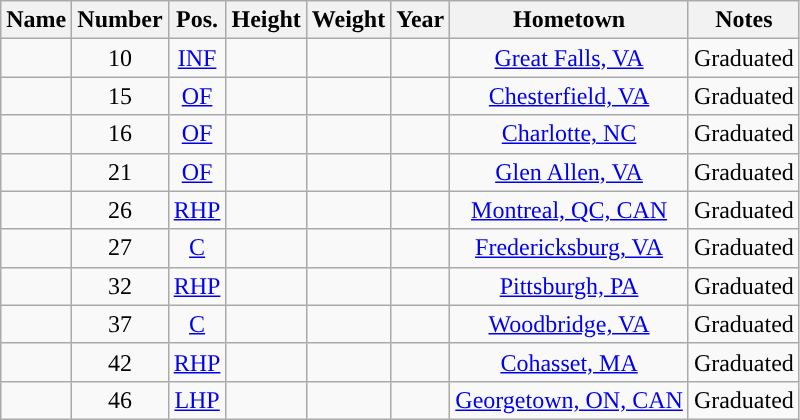<table class="wikitable sortable sortable" style="text-align: center">
<tr align=center>
<th>Name</th>
<th>Number</th>
<th>Pos.</th>
<th>Height</th>
<th>Weight</th>
<th>Year</th>
<th>Hometown</th>
<th>Notes</th>
</tr>
<tr>
<td></td>
<td>10</td>
<td><a href='#'>INF</a></td>
<td></td>
<td></td>
<td></td>
<td><a href='#'>Great Falls, VA</a></td>
<td>Graduated</td>
</tr>
<tr>
<td></td>
<td>15</td>
<td><a href='#'>OF</a></td>
<td></td>
<td></td>
<td></td>
<td><a href='#'>Chesterfield, VA</a></td>
<td>Graduated</td>
</tr>
<tr>
<td></td>
<td>16</td>
<td><a href='#'>OF</a></td>
<td></td>
<td></td>
<td></td>
<td><a href='#'>Charlotte, NC</a></td>
<td>Graduated</td>
</tr>
<tr>
<td></td>
<td>21</td>
<td><a href='#'>OF</a></td>
<td></td>
<td></td>
<td></td>
<td><a href='#'>Glen Allen, VA</a></td>
<td>Graduated</td>
</tr>
<tr>
<td></td>
<td>26</td>
<td><a href='#'>RHP</a></td>
<td></td>
<td></td>
<td></td>
<td><a href='#'>Montreal, QC, CAN</a></td>
<td>Graduated</td>
</tr>
<tr>
<td></td>
<td>27</td>
<td><a href='#'>C</a></td>
<td></td>
<td></td>
<td></td>
<td><a href='#'>Fredericksburg, VA</a></td>
<td>Graduated</td>
</tr>
<tr>
<td></td>
<td>32</td>
<td><a href='#'>RHP</a></td>
<td></td>
<td></td>
<td></td>
<td><a href='#'>Pittsburgh, PA</a></td>
<td>Graduated</td>
</tr>
<tr>
<td></td>
<td>37</td>
<td><a href='#'>C</a></td>
<td></td>
<td></td>
<td></td>
<td><a href='#'>Woodbridge, VA</a></td>
<td>Graduated</td>
</tr>
<tr>
<td></td>
<td>42</td>
<td><a href='#'>RHP</a></td>
<td></td>
<td></td>
<td></td>
<td><a href='#'>Cohasset, MA</a></td>
<td>Graduated</td>
</tr>
<tr>
<td></td>
<td>46</td>
<td><a href='#'>LHP</a></td>
<td></td>
<td></td>
<td></td>
<td><a href='#'>Georgetown, ON, CAN</a></td>
<td>Graduated</td>
</tr>
</table>
